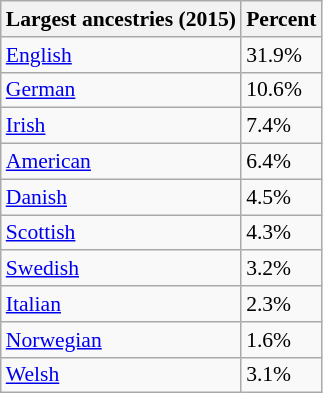<table class="wikitable sortable collapsible" style="font-size: 90%;">
<tr>
<th>Largest ancestries (2015)</th>
<th>Percent</th>
</tr>
<tr>
<td><a href='#'>English</a></td>
<td>31.9%</td>
</tr>
<tr>
<td><a href='#'>German</a></td>
<td>10.6%</td>
</tr>
<tr>
<td><a href='#'>Irish</a></td>
<td>7.4%</td>
</tr>
<tr>
<td><a href='#'>American</a></td>
<td>6.4%</td>
</tr>
<tr>
<td><a href='#'>Danish</a></td>
<td>4.5%</td>
</tr>
<tr>
<td><a href='#'>Scottish</a></td>
<td>4.3%</td>
</tr>
<tr>
<td><a href='#'>Swedish</a></td>
<td>3.2%</td>
</tr>
<tr>
<td><a href='#'>Italian</a></td>
<td>2.3%</td>
</tr>
<tr>
<td><a href='#'>Norwegian</a></td>
<td>1.6%</td>
</tr>
<tr>
<td><a href='#'>Welsh</a></td>
<td>3.1%</td>
</tr>
</table>
